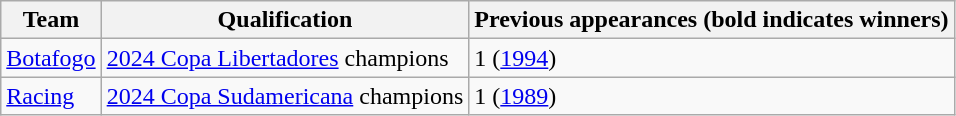<table class="wikitable">
<tr>
<th>Team</th>
<th>Qualification</th>
<th>Previous appearances (bold indicates winners)</th>
</tr>
<tr>
<td> <a href='#'>Botafogo</a></td>
<td><a href='#'>2024 Copa Libertadores</a> champions</td>
<td>1 (<a href='#'>1994</a>)</td>
</tr>
<tr>
<td> <a href='#'>Racing</a></td>
<td><a href='#'>2024 Copa Sudamericana</a> champions</td>
<td>1 (<a href='#'>1989</a>)</td>
</tr>
</table>
